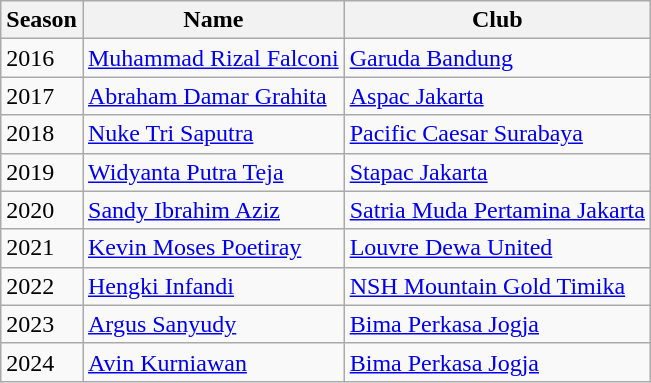<table class="wikitable">
<tr>
<th>Season</th>
<th>Name</th>
<th>Club</th>
</tr>
<tr>
<td>2016</td>
<td> <a href='#'>Muhammad Rizal Falconi</a></td>
<td><a href='#'>Garuda Bandung</a></td>
</tr>
<tr>
<td>2017</td>
<td> <a href='#'>Abraham Damar Grahita</a></td>
<td><a href='#'>Aspac Jakarta</a></td>
</tr>
<tr>
<td>2018</td>
<td> <a href='#'>Nuke Tri Saputra</a></td>
<td><a href='#'>Pacific Caesar Surabaya</a></td>
</tr>
<tr>
<td>2019</td>
<td> <a href='#'>Widyanta Putra Teja</a></td>
<td><a href='#'>Stapac Jakarta</a></td>
</tr>
<tr>
<td>2020</td>
<td> <a href='#'>Sandy Ibrahim Aziz</a></td>
<td><a href='#'>Satria Muda Pertamina Jakarta</a></td>
</tr>
<tr>
<td>2021</td>
<td> <a href='#'>Kevin Moses Poetiray</a></td>
<td><a href='#'>Louvre Dewa United</a></td>
</tr>
<tr>
<td>2022</td>
<td> <a href='#'>Hengki Infandi</a></td>
<td><a href='#'>NSH Mountain Gold Timika</a></td>
</tr>
<tr>
<td>2023</td>
<td> <a href='#'>Argus Sanyudy</a></td>
<td><a href='#'>Bima Perkasa Jogja</a></td>
</tr>
<tr>
<td>2024</td>
<td> <a href='#'>Avin Kurniawan</a></td>
<td><a href='#'>Bima Perkasa Jogja</a></td>
</tr>
</table>
